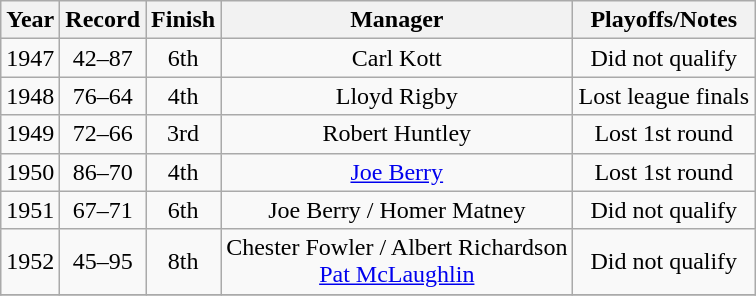<table class="wikitable" style="text-align:center">
<tr>
<th>Year</th>
<th>Record</th>
<th>Finish</th>
<th>Manager</th>
<th>Playoffs/Notes</th>
</tr>
<tr>
<td>1947</td>
<td>42–87</td>
<td>6th</td>
<td>Carl Kott</td>
<td>Did not qualify</td>
</tr>
<tr>
<td>1948</td>
<td>76–64</td>
<td>4th</td>
<td>Lloyd Rigby</td>
<td>Lost league finals</td>
</tr>
<tr>
<td>1949</td>
<td>72–66</td>
<td>3rd</td>
<td>Robert Huntley</td>
<td>Lost 1st round</td>
</tr>
<tr>
<td>1950</td>
<td>86–70</td>
<td>4th</td>
<td><a href='#'>Joe Berry</a></td>
<td>Lost 1st round</td>
</tr>
<tr>
<td>1951</td>
<td>67–71</td>
<td>6th</td>
<td>Joe Berry / Homer Matney</td>
<td>Did not qualify</td>
</tr>
<tr>
<td>1952</td>
<td>45–95</td>
<td>8th</td>
<td>Chester Fowler / Albert Richardson<br><a href='#'>Pat McLaughlin</a></td>
<td>Did not qualify</td>
</tr>
<tr>
</tr>
</table>
